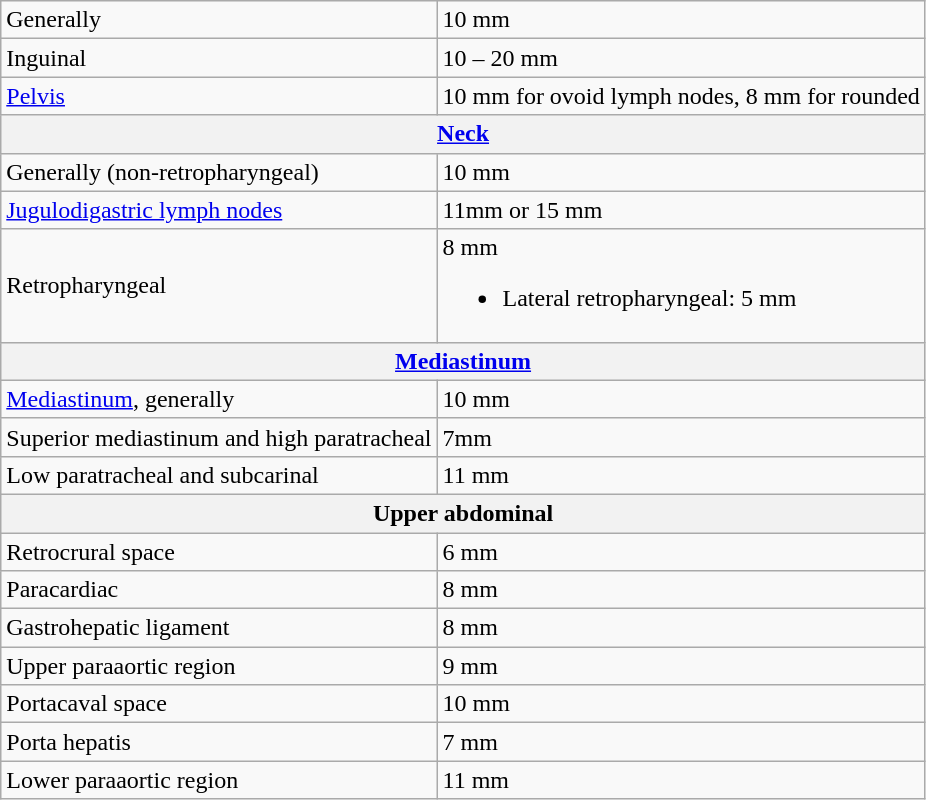<table class="wikitable">
<tr>
<td>Generally</td>
<td>10 mm</td>
</tr>
<tr>
<td>Inguinal</td>
<td>10 – 20 mm</td>
</tr>
<tr>
<td><a href='#'>Pelvis</a></td>
<td>10 mm for ovoid lymph nodes, 8 mm for rounded</td>
</tr>
<tr>
<th colspan=2><a href='#'>Neck</a></th>
</tr>
<tr>
<td>Generally (non-retropharyngeal)</td>
<td>10 mm</td>
</tr>
<tr>
<td><a href='#'>Jugulodigastric lymph nodes</a></td>
<td>11mm or 15 mm</td>
</tr>
<tr>
<td>Retropharyngeal</td>
<td>8 mm<br><ul><li>Lateral retropharyngeal: 5 mm</li></ul></td>
</tr>
<tr>
<th colspan=2><a href='#'>Mediastinum</a></th>
</tr>
<tr>
<td><a href='#'>Mediastinum</a>, generally</td>
<td>10 mm</td>
</tr>
<tr>
<td>Superior mediastinum and high paratracheal</td>
<td>7mm</td>
</tr>
<tr>
<td>Low paratracheal and subcarinal</td>
<td>11 mm</td>
</tr>
<tr>
<th colspan=2>Upper abdominal</th>
</tr>
<tr>
<td>Retrocrural space</td>
<td>6 mm</td>
</tr>
<tr>
<td>Paracardiac</td>
<td>8 mm</td>
</tr>
<tr>
<td>Gastrohepatic ligament</td>
<td>8 mm</td>
</tr>
<tr>
<td>Upper paraaortic region</td>
<td>9 mm</td>
</tr>
<tr>
<td>Portacaval space</td>
<td>10 mm</td>
</tr>
<tr>
<td>Porta hepatis</td>
<td>7 mm</td>
</tr>
<tr>
<td>Lower paraaortic region</td>
<td>11 mm</td>
</tr>
</table>
